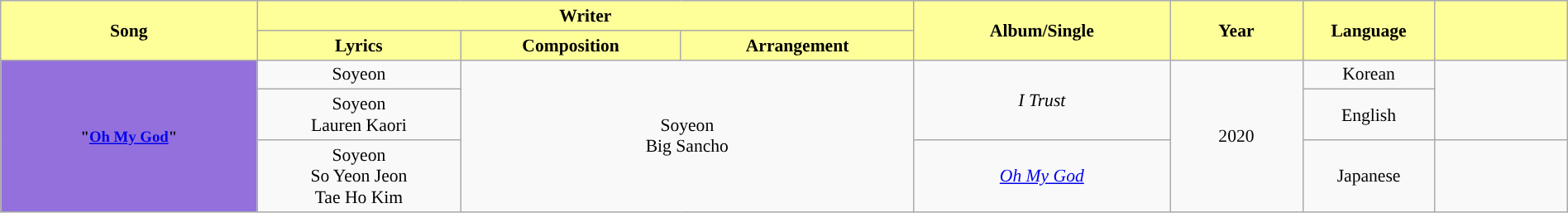<table class="wikitable" style="margin:0.5em auto; clear:both; font-size:.9em; text-align:center; width:100%">
<tr>
<th rowspan="2" style="width:200px; background:#FFFF99;">Song</th>
<th colspan="3" style="width:700px; background:#FFFF99;">Writer</th>
<th rowspan="2" style="width:200px; background:#FFFF99;">Album/Single</th>
<th rowspan="2" style="width:100px; background:#FFFF99;">Year</th>
<th rowspan="2" style="width:100px; background:#FFFF99;">Language</th>
<th rowspan="2" style="width:100px; background:#FFFF99;"></th>
</tr>
<tr>
<th style=background:#FFFF99;">Lyrics</th>
<th style=background:#FFFF99;">Composition</th>
<th style=background:#FFFF99;">Arrangement</th>
</tr>
<tr>
<th rowspan="3" scope="row" style="background-color:#9370db; font-size:15px;"><small>"<a href='#'>Oh My God</a>" </small></th>
<td>Soyeon</td>
<td colspan="2" rowspan="3">Soyeon<br>Big Sancho</td>
<td rowspan="2"><em>I Trust</em></td>
<td rowspan="3">2020</td>
<td>Korean</td>
<td rowspan="2"></td>
</tr>
<tr>
<td>Soyeon<br> Lauren Kaori</td>
<td>English</td>
</tr>
<tr>
<td>Soyeon<br> So Yeon Jeon<br>Tae Ho Kim</td>
<td><em><a href='#'>Oh My God</a></em></td>
<td>Japanese</td>
<td></td>
</tr>
</table>
